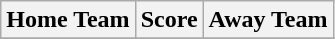<table class="wikitable" style="text-align: center">
<tr>
<th>Home Team</th>
<th>Score</th>
<th>Away Team</th>
</tr>
<tr>
</tr>
</table>
